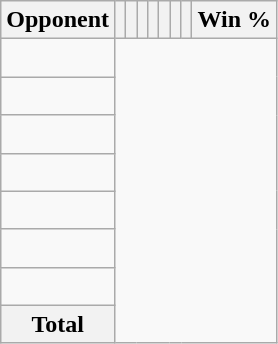<table class="wikitable sortable collapsible collapsed" style="text-align: center;">
<tr>
<th>Opponent</th>
<th></th>
<th></th>
<th></th>
<th></th>
<th></th>
<th></th>
<th></th>
<th>Win %</th>
</tr>
<tr>
<td align="left"><br></td>
</tr>
<tr>
<td align="left"><br></td>
</tr>
<tr>
<td align="left"><br></td>
</tr>
<tr>
<td align="left"><br></td>
</tr>
<tr>
<td align="left"><br></td>
</tr>
<tr>
<td align="left"><br></td>
</tr>
<tr>
<td align="left"><br></td>
</tr>
<tr class="sortbottom">
<th>Total<br></th>
</tr>
</table>
